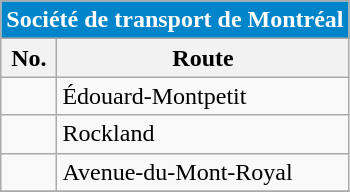<table align=center class="wikitable">
<tr>
<th style="background: #0085CA; font-size:100%; color:#FFFFFF;"colspan="4">Société de transport de Montréal</th>
</tr>
<tr>
<th>No.</th>
<th>Route</th>
</tr>
<tr>
<td {{Avoid wrap> </td>
<td>Édouard-Montpetit</td>
</tr>
<tr>
<td></td>
<td>Rockland</td>
</tr>
<tr>
<td {{Avoid wrap> </td>
<td>Avenue-du-Mont-Royal</td>
</tr>
<tr>
</tr>
</table>
